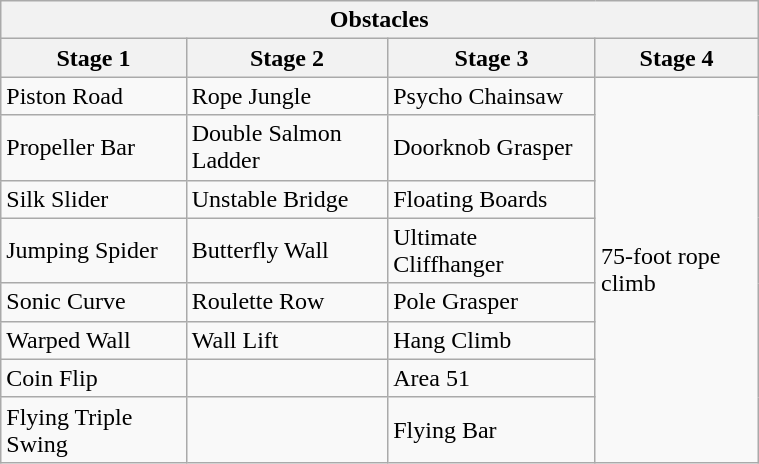<table class="wikitable" style="width:40%; text-align=center;">
<tr>
<th colspan="4">Obstacles</th>
</tr>
<tr>
<th>Stage 1</th>
<th>Stage 2</th>
<th>Stage 3</th>
<th>Stage 4</th>
</tr>
<tr>
<td style="width:10%;">Piston Road</td>
<td style="width:10%;">Rope Jungle</td>
<td style="width:10%;">Psycho Chainsaw</td>
<td style="width:10%;" rowspan="8">75-foot rope climb</td>
</tr>
<tr>
<td style="width:10%;">Propeller Bar</td>
<td style="width:12%;">Double Salmon Ladder</td>
<td style="width:10%;">Doorknob Grasper</td>
</tr>
<tr>
<td style="width:10%;">Silk Slider</td>
<td style="width:10%;">Unstable Bridge</td>
<td style="width:10%;">Floating Boards</td>
</tr>
<tr>
<td style="width:10%;">Jumping Spider</td>
<td style="width:10%;">Butterfly Wall</td>
<td style="width:10%;">Ultimate Cliffhanger</td>
</tr>
<tr>
<td style="width:10%;">Sonic Curve</td>
<td style="width:10%;">Roulette Row</td>
<td style="width:10%;">Pole Grasper</td>
</tr>
<tr>
<td style="width:10%;">Warped Wall</td>
<td style="width:10%;">Wall Lift</td>
<td style="width:10%;">Hang Climb</td>
</tr>
<tr>
<td style="width:10%;">Coin Flip</td>
<td></td>
<td style="width:10%;">Area 51</td>
</tr>
<tr>
<td style="width:10%;">Flying Triple Swing</td>
<td></td>
<td style="width:10%;">Flying Bar</td>
</tr>
</table>
